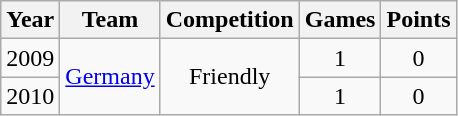<table class="wikitable">
<tr>
<th>Year</th>
<th>Team</th>
<th>Competition</th>
<th>Games</th>
<th>Points</th>
</tr>
<tr align="center">
<td>2009</td>
<td rowspan=2><a href='#'>Germany</a></td>
<td rowspan=2>Friendly</td>
<td>1</td>
<td>0</td>
</tr>
<tr align="center">
<td>2010</td>
<td>1</td>
<td>0</td>
</tr>
</table>
